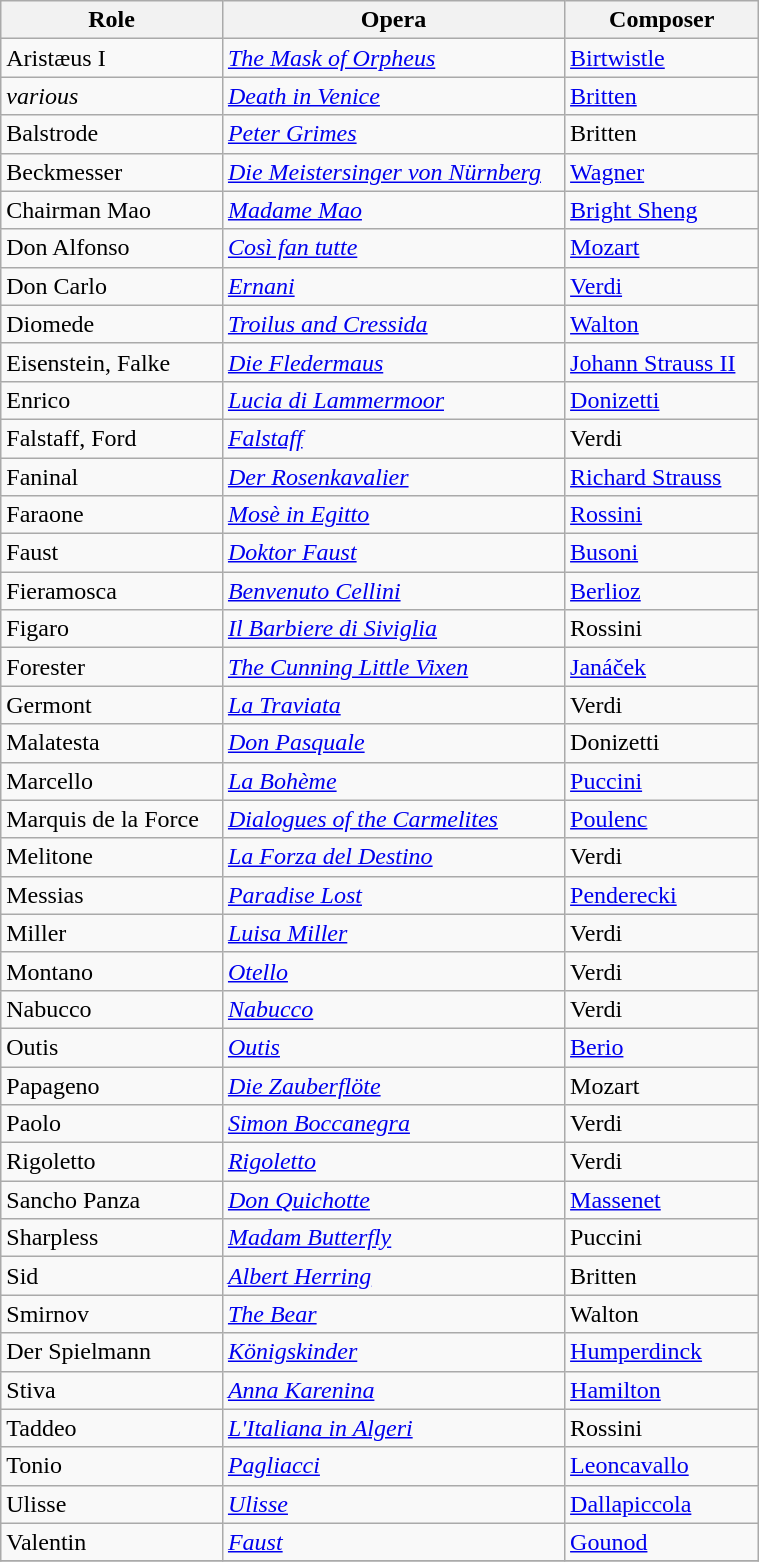<table class=wikitable>
<tr>
<th>Role</th>
<th>Opera</th>
<th>Composer</th>
</tr>
<tr>
<td>Aristæus I</td>
<td><em><a href='#'>The Mask of Orpheus</a></em></td>
<td><a href='#'>Birtwistle</a></td>
</tr>
<tr>
<td><em>various</em></td>
<td><em><a href='#'>Death in Venice</a></em></td>
<td><a href='#'>Britten</a></td>
</tr>
<tr>
<td>Balstrode</td>
<td><em><a href='#'>Peter Grimes</a></em></td>
<td>Britten</td>
</tr>
<tr>
<td>Beckmesser</td>
<td><em><a href='#'>Die Meistersinger von Nürnberg</a></em>   </td>
<td><a href='#'>Wagner</a></td>
</tr>
<tr>
<td>Chairman Mao</td>
<td><em><a href='#'>Madame Mao</a></em></td>
<td><a href='#'>Bright Sheng</a></td>
</tr>
<tr>
<td>Don Alfonso</td>
<td><em><a href='#'>Così fan tutte</a></em></td>
<td><a href='#'>Mozart</a></td>
</tr>
<tr>
<td>Don Carlo</td>
<td><em><a href='#'>Ernani</a></em></td>
<td><a href='#'>Verdi</a></td>
</tr>
<tr>
<td>Diomede</td>
<td><em><a href='#'>Troilus and Cressida</a></em></td>
<td><a href='#'>Walton</a></td>
</tr>
<tr>
<td>Eisenstein, Falke</td>
<td><em><a href='#'>Die Fledermaus</a></em></td>
<td><a href='#'>Johann Strauss II</a>   </td>
</tr>
<tr>
<td>Enrico</td>
<td><em><a href='#'>Lucia di Lammermoor</a></em></td>
<td><a href='#'>Donizetti</a></td>
</tr>
<tr>
<td>Falstaff, Ford</td>
<td><em><a href='#'>Falstaff</a></em></td>
<td>Verdi</td>
</tr>
<tr>
<td>Faninal</td>
<td><em><a href='#'>Der Rosenkavalier</a></em></td>
<td><a href='#'>Richard Strauss</a></td>
</tr>
<tr>
<td>Faraone</td>
<td><em><a href='#'>Mosè in Egitto</a></em></td>
<td><a href='#'>Rossini</a></td>
</tr>
<tr>
<td>Faust</td>
<td><em><a href='#'>Doktor Faust</a></em></td>
<td><a href='#'>Busoni</a></td>
</tr>
<tr>
<td>Fieramosca</td>
<td><em><a href='#'>Benvenuto Cellini</a></em></td>
<td><a href='#'>Berlioz</a></td>
</tr>
<tr>
<td>Figaro</td>
<td><em><a href='#'>Il Barbiere di Siviglia</a></em></td>
<td>Rossini</td>
</tr>
<tr>
<td>Forester</td>
<td><em><a href='#'>The Cunning Little Vixen</a></em></td>
<td><a href='#'>Janáček</a></td>
</tr>
<tr>
<td>Germont</td>
<td><em><a href='#'>La Traviata</a></em></td>
<td>Verdi</td>
</tr>
<tr>
<td>Malatesta</td>
<td><em><a href='#'>Don Pasquale</a></em></td>
<td>Donizetti</td>
</tr>
<tr>
<td>Marcello</td>
<td><em><a href='#'>La Bohème</a></em></td>
<td><a href='#'>Puccini</a></td>
</tr>
<tr>
<td>Marquis de la Force   </td>
<td><em><a href='#'>Dialogues of the Carmelites</a></em></td>
<td><a href='#'>Poulenc</a></td>
</tr>
<tr>
<td>Melitone</td>
<td><em><a href='#'>La Forza del Destino</a></em></td>
<td>Verdi</td>
</tr>
<tr>
<td>Messias</td>
<td><em><a href='#'>Paradise Lost</a></em> </td>
<td><a href='#'>Penderecki</a></td>
</tr>
<tr>
<td>Miller</td>
<td><em><a href='#'>Luisa Miller</a></em></td>
<td>Verdi</td>
</tr>
<tr>
<td>Montano</td>
<td><em><a href='#'>Otello</a></em></td>
<td>Verdi</td>
</tr>
<tr>
<td>Nabucco</td>
<td><em><a href='#'>Nabucco</a></em></td>
<td>Verdi</td>
</tr>
<tr>
<td>Outis</td>
<td><em><a href='#'>Outis</a></em></td>
<td><a href='#'>Berio</a></td>
</tr>
<tr>
<td>Papageno</td>
<td><em><a href='#'>Die Zauberflöte</a></em></td>
<td>Mozart</td>
</tr>
<tr>
<td>Paolo</td>
<td><em><a href='#'>Simon Boccanegra</a></em></td>
<td>Verdi</td>
</tr>
<tr>
<td>Rigoletto</td>
<td><em><a href='#'>Rigoletto</a></em></td>
<td>Verdi</td>
</tr>
<tr>
<td>Sancho Panza</td>
<td><em><a href='#'>Don Quichotte</a></em></td>
<td><a href='#'>Massenet</a></td>
</tr>
<tr>
<td>Sharpless</td>
<td><em><a href='#'>Madam Butterfly</a></em></td>
<td>Puccini</td>
</tr>
<tr>
<td>Sid</td>
<td><em><a href='#'>Albert Herring</a></em></td>
<td>Britten</td>
</tr>
<tr>
<td>Smirnov</td>
<td><em><a href='#'>The Bear</a></em></td>
<td>Walton</td>
</tr>
<tr>
<td>Der Spielmann</td>
<td><em><a href='#'>Königskinder</a></em></td>
<td><a href='#'>Humperdinck</a></td>
</tr>
<tr>
<td>Stiva</td>
<td><em><a href='#'>Anna Karenina</a></em></td>
<td><a href='#'>Hamilton</a></td>
</tr>
<tr>
<td>Taddeo</td>
<td><em><a href='#'>L'Italiana in Algeri</a></em></td>
<td>Rossini</td>
</tr>
<tr>
<td>Tonio</td>
<td><em><a href='#'>Pagliacci</a></em></td>
<td><a href='#'>Leoncavallo</a></td>
</tr>
<tr>
<td>Ulisse</td>
<td><em><a href='#'>Ulisse</a></em></td>
<td><a href='#'>Dallapiccola</a></td>
</tr>
<tr>
<td>Valentin</td>
<td><em><a href='#'>Faust</a></em></td>
<td><a href='#'>Gounod</a></td>
</tr>
<tr>
</tr>
</table>
